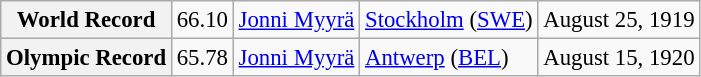<table class="wikitable" style="font-size:95%;">
<tr>
<th>World Record</th>
<td>66.10</td>
<td> <a href='#'>Jonni Myyrä</a></td>
<td><a href='#'>Stockholm</a> (<a href='#'>SWE</a>)</td>
<td>August 25, 1919</td>
</tr>
<tr>
<th>Olympic Record</th>
<td>65.78</td>
<td> <a href='#'>Jonni Myyrä</a></td>
<td><a href='#'>Antwerp</a> (<a href='#'>BEL</a>)</td>
<td>August 15, 1920</td>
</tr>
</table>
